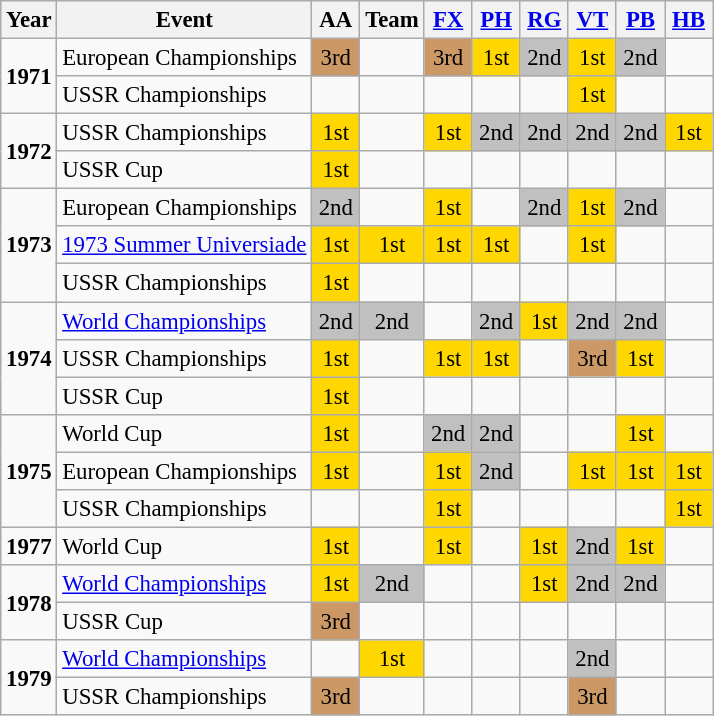<table class=wikitable style="border-collapse: collapse; text-align:center; font-size: 95%;">
<tr>
<th align=center>Year</th>
<th align=center>Event</th>
<th style="width:25px;">AA</th>
<th style="width:25px;">Team</th>
<th style="width:25px;"><a href='#'>FX</a></th>
<th style="width:25px;"><a href='#'>PH</a></th>
<th style="width:25px;"><a href='#'>RG</a></th>
<th style="width:25px;"><a href='#'>VT</a></th>
<th style="width:25px;"><a href='#'>PB</a></th>
<th style="width:25px;"><a href='#'>HB</a></th>
</tr>
<tr>
<td rowspan="2"><strong>1971</strong></td>
<td align=left>European Championships</td>
<td style="background:#c96;">3rd</td>
<td></td>
<td style="background:#c96;">3rd</td>
<td bgcolor=gold>1st</td>
<td style="background:silver;">2nd</td>
<td bgcolor=gold>1st</td>
<td style="background:silver;">2nd</td>
<td></td>
</tr>
<tr>
<td align=left>USSR Championships</td>
<td></td>
<td></td>
<td></td>
<td></td>
<td></td>
<td bgcolor=gold>1st</td>
<td></td>
<td></td>
</tr>
<tr>
<td rowspan="2"><strong>1972</strong></td>
<td align=left>USSR Championships</td>
<td bgcolor=gold>1st</td>
<td></td>
<td bgcolor=gold>1st</td>
<td style="background:silver;">2nd</td>
<td style="background:silver;">2nd</td>
<td style="background:silver;">2nd</td>
<td style="background:silver;">2nd</td>
<td bgcolor=gold>1st</td>
</tr>
<tr>
<td align=left>USSR Cup</td>
<td bgcolor=gold>1st</td>
<td></td>
<td></td>
<td></td>
<td></td>
<td></td>
<td></td>
<td></td>
</tr>
<tr>
<td rowspan="3"><strong>1973</strong></td>
<td align=left>European Championships</td>
<td style="background:silver;">2nd</td>
<td></td>
<td bgcolor=gold>1st</td>
<td></td>
<td style="background:silver;">2nd</td>
<td bgcolor=gold>1st</td>
<td style="background:silver;">2nd</td>
<td></td>
</tr>
<tr>
<td align=left><a href='#'>1973 Summer Universiade</a></td>
<td bgcolor=gold>1st</td>
<td bgcolor=gold>1st</td>
<td bgcolor=gold>1st</td>
<td bgcolor=gold>1st</td>
<td></td>
<td bgcolor=gold>1st</td>
<td></td>
<td></td>
</tr>
<tr>
<td align=left>USSR Championships</td>
<td bgcolor=gold>1st</td>
<td></td>
<td></td>
<td></td>
<td></td>
<td></td>
<td></td>
<td></td>
</tr>
<tr>
<td rowspan="3"><strong>1974</strong></td>
<td align=left><a href='#'>World Championships</a></td>
<td style="background:silver;">2nd</td>
<td style="background:silver;">2nd</td>
<td></td>
<td style="background:silver;">2nd</td>
<td bgcolor=gold>1st</td>
<td style="background:silver;">2nd</td>
<td style="background:silver;">2nd</td>
<td></td>
</tr>
<tr>
<td align=left>USSR Championships</td>
<td bgcolor=gold>1st</td>
<td></td>
<td bgcolor=gold>1st</td>
<td bgcolor=gold>1st</td>
<td></td>
<td style="background:#c96;">3rd</td>
<td bgcolor=gold>1st</td>
<td></td>
</tr>
<tr>
<td align=left>USSR Cup</td>
<td bgcolor=gold>1st</td>
<td></td>
<td></td>
<td></td>
<td></td>
<td></td>
<td></td>
<td></td>
</tr>
<tr>
<td rowspan="3"><strong>1975</strong></td>
<td align=left>World Cup</td>
<td bgcolor=gold>1st</td>
<td></td>
<td style="background:silver;">2nd</td>
<td style="background:silver;">2nd</td>
<td></td>
<td></td>
<td bgcolor=gold>1st</td>
<td></td>
</tr>
<tr>
<td align=left>European Championships</td>
<td bgcolor=gold>1st</td>
<td></td>
<td bgcolor=gold>1st</td>
<td style="background:silver;">2nd</td>
<td></td>
<td bgcolor=gold>1st</td>
<td bgcolor=gold>1st</td>
<td bgcolor=gold>1st</td>
</tr>
<tr>
<td align=left>USSR Championships</td>
<td></td>
<td></td>
<td bgcolor=gold>1st</td>
<td></td>
<td></td>
<td></td>
<td></td>
<td bgcolor=gold>1st</td>
</tr>
<tr>
<td><strong>1977</strong></td>
<td align=left>World Cup</td>
<td bgcolor=gold>1st</td>
<td></td>
<td bgcolor=gold>1st</td>
<td></td>
<td bgcolor=gold>1st</td>
<td style="background:silver;">2nd</td>
<td bgcolor=gold>1st</td>
<td></td>
</tr>
<tr>
<td rowspan="2"><strong>1978</strong></td>
<td align=left><a href='#'>World Championships</a></td>
<td bgcolor=gold>1st</td>
<td style="background:silver;">2nd</td>
<td></td>
<td></td>
<td bgcolor=gold>1st</td>
<td style="background:silver;">2nd</td>
<td style="background:silver;">2nd</td>
<td></td>
</tr>
<tr>
<td align=left>USSR Cup</td>
<td style="background:#c96;">3rd</td>
<td></td>
<td></td>
<td></td>
<td></td>
<td></td>
<td></td>
<td></td>
</tr>
<tr>
<td rowspan="2"><strong>1979</strong></td>
<td align=left><a href='#'>World Championships</a></td>
<td></td>
<td bgcolor=gold>1st</td>
<td></td>
<td></td>
<td></td>
<td style="background:silver;">2nd</td>
<td></td>
<td></td>
</tr>
<tr>
<td align=left>USSR Championships</td>
<td style="background:#c96;">3rd</td>
<td></td>
<td></td>
<td></td>
<td></td>
<td style="background:#c96;">3rd</td>
<td></td>
<td></td>
</tr>
</table>
